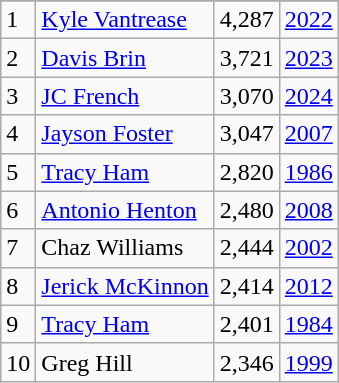<table class="wikitable">
<tr>
</tr>
<tr>
<td>1</td>
<td><a href='#'>Kyle Vantrease</a></td>
<td><abbr>4,287</abbr></td>
<td><a href='#'>2022</a></td>
</tr>
<tr>
<td>2</td>
<td><a href='#'>Davis Brin</a></td>
<td><abbr>3,721</abbr></td>
<td><a href='#'>2023</a></td>
</tr>
<tr>
<td>3</td>
<td><a href='#'>JC French</a></td>
<td><abbr>3,070</abbr></td>
<td><a href='#'>2024</a></td>
</tr>
<tr>
<td>4</td>
<td><a href='#'>Jayson Foster</a></td>
<td><abbr>3,047</abbr></td>
<td><a href='#'>2007</a></td>
</tr>
<tr>
<td>5</td>
<td><a href='#'>Tracy Ham</a></td>
<td><abbr>2,820</abbr></td>
<td><a href='#'>1986</a></td>
</tr>
<tr>
<td>6</td>
<td><a href='#'>Antonio Henton</a></td>
<td><abbr>2,480</abbr></td>
<td><a href='#'>2008</a></td>
</tr>
<tr>
<td>7</td>
<td>Chaz Williams</td>
<td><abbr>2,444</abbr></td>
<td><a href='#'>2002</a></td>
</tr>
<tr>
<td>8</td>
<td><a href='#'>Jerick McKinnon</a></td>
<td><abbr>2,414</abbr></td>
<td><a href='#'>2012</a></td>
</tr>
<tr>
<td>9</td>
<td><a href='#'>Tracy Ham</a></td>
<td><abbr>2,401</abbr></td>
<td><a href='#'>1984</a></td>
</tr>
<tr>
<td>10</td>
<td>Greg Hill</td>
<td><abbr>2,346</abbr></td>
<td><a href='#'>1999</a></td>
</tr>
</table>
